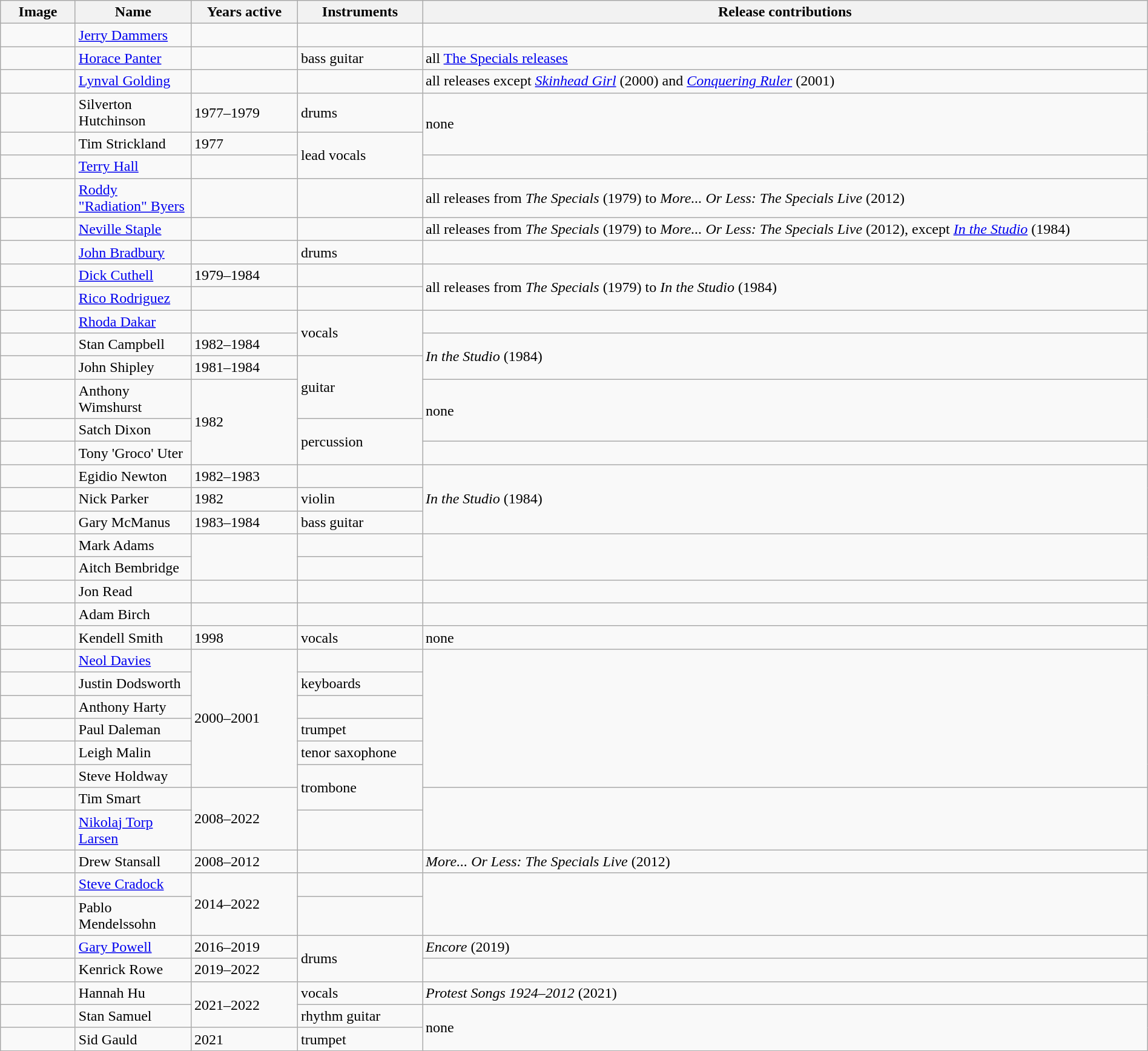<table class="wikitable" border="1" width="100%">
<tr>
<th width="75">Image</th>
<th width="120">Name</th>
<th width="110">Years active</th>
<th width="130">Instruments</th>
<th>Release contributions</th>
</tr>
<tr>
<td></td>
<td><a href='#'>Jerry Dammers</a></td>
<td></td>
<td></td>
<td></td>
</tr>
<tr>
<td></td>
<td><a href='#'>Horace Panter</a></td>
<td></td>
<td>bass guitar</td>
<td>all <a href='#'>The Specials releases</a></td>
</tr>
<tr>
<td></td>
<td><a href='#'>Lynval Golding</a></td>
<td></td>
<td></td>
<td>all releases except <em><a href='#'>Skinhead Girl</a></em> (2000) and <em><a href='#'>Conquering Ruler</a></em> (2001)</td>
</tr>
<tr>
<td></td>
<td>Silverton Hutchinson</td>
<td>1977–1979</td>
<td>drums</td>
<td rowspan="2">none</td>
</tr>
<tr>
<td></td>
<td>Tim Strickland</td>
<td>1977</td>
<td rowspan="2">lead vocals</td>
</tr>
<tr>
<td></td>
<td><a href='#'>Terry Hall</a></td>
<td></td>
<td></td>
</tr>
<tr>
<td></td>
<td><a href='#'>Roddy "Radiation" Byers</a></td>
<td></td>
<td></td>
<td>all releases from <em>The Specials</em> (1979) to <em>More... Or Less: The Specials Live</em> (2012)</td>
</tr>
<tr>
<td></td>
<td><a href='#'>Neville Staple</a></td>
<td></td>
<td></td>
<td>all releases from <em>The Specials</em> (1979) to <em>More... Or Less: The Specials Live</em> (2012), except <em><a href='#'>In the Studio</a></em> (1984)</td>
</tr>
<tr>
<td></td>
<td><a href='#'>John Bradbury</a></td>
<td></td>
<td>drums</td>
<td></td>
</tr>
<tr>
<td></td>
<td><a href='#'>Dick Cuthell</a></td>
<td>1979–1984</td>
<td></td>
<td rowspan="2">all releases from <em>The Specials</em> (1979) to <em>In the Studio</em> (1984)</td>
</tr>
<tr>
<td></td>
<td><a href='#'>Rico Rodriguez</a></td>
<td></td>
<td></td>
</tr>
<tr>
<td></td>
<td><a href='#'>Rhoda Dakar</a></td>
<td></td>
<td rowspan="2">vocals</td>
<td></td>
</tr>
<tr>
<td></td>
<td>Stan Campbell</td>
<td>1982–1984</td>
<td rowspan="2"><em>In the Studio</em> (1984)</td>
</tr>
<tr>
<td></td>
<td>John Shipley</td>
<td>1981–1984</td>
<td rowspan="2">guitar</td>
</tr>
<tr>
<td></td>
<td>Anthony Wimshurst</td>
<td rowspan="3">1982</td>
<td rowspan="2">none</td>
</tr>
<tr>
<td></td>
<td>Satch Dixon</td>
<td rowspan="2">percussion</td>
</tr>
<tr>
<td></td>
<td>Tony 'Groco' Uter</td>
<td></td>
</tr>
<tr>
<td></td>
<td>Egidio Newton</td>
<td>1982–1983</td>
<td></td>
<td rowspan="3"><em>In the Studio</em> (1984)</td>
</tr>
<tr>
<td></td>
<td>Nick Parker</td>
<td>1982</td>
<td>violin</td>
</tr>
<tr>
<td></td>
<td>Gary McManus</td>
<td>1983–1984</td>
<td>bass guitar</td>
</tr>
<tr>
<td></td>
<td>Mark Adams</td>
<td rowspan="2"></td>
<td></td>
<td rowspan="2"></td>
</tr>
<tr>
<td></td>
<td>Aitch Bembridge</td>
<td></td>
</tr>
<tr>
<td></td>
<td>Jon Read</td>
<td></td>
<td></td>
<td></td>
</tr>
<tr>
<td></td>
<td>Adam Birch</td>
<td></td>
<td></td>
<td></td>
</tr>
<tr>
<td></td>
<td>Kendell Smith</td>
<td>1998</td>
<td>vocals</td>
<td>none</td>
</tr>
<tr>
<td></td>
<td><a href='#'>Neol Davies</a></td>
<td rowspan="6">2000–2001</td>
<td></td>
<td rowspan="6"></td>
</tr>
<tr>
<td></td>
<td>Justin Dodsworth</td>
<td>keyboards</td>
</tr>
<tr>
<td></td>
<td>Anthony Harty</td>
<td></td>
</tr>
<tr>
<td></td>
<td>Paul Daleman</td>
<td>trumpet</td>
</tr>
<tr>
<td></td>
<td>Leigh Malin</td>
<td>tenor saxophone</td>
</tr>
<tr>
<td></td>
<td>Steve Holdway</td>
<td rowspan="2">trombone</td>
</tr>
<tr>
<td></td>
<td>Tim Smart</td>
<td rowspan="2">2008–2022</td>
<td rowspan="2"></td>
</tr>
<tr>
<td></td>
<td><a href='#'>Nikolaj Torp Larsen</a></td>
<td></td>
</tr>
<tr>
<td></td>
<td>Drew Stansall</td>
<td>2008–2012</td>
<td></td>
<td><em>More... Or Less: The Specials Live</em> (2012)</td>
</tr>
<tr>
<td></td>
<td><a href='#'>Steve Cradock</a></td>
<td rowspan="2">2014–2022</td>
<td></td>
<td rowspan="2"></td>
</tr>
<tr>
<td></td>
<td>Pablo Mendelssohn</td>
<td></td>
</tr>
<tr>
<td></td>
<td><a href='#'>Gary Powell</a></td>
<td>2016–2019</td>
<td rowspan="2">drums</td>
<td><em>Encore</em> (2019) </td>
</tr>
<tr>
<td></td>
<td>Kenrick Rowe</td>
<td>2019–2022</td>
<td></td>
</tr>
<tr>
<td></td>
<td>Hannah Hu</td>
<td rowspan="2">2021–2022</td>
<td>vocals</td>
<td><em>Protest Songs 1924–2012</em> (2021)</td>
</tr>
<tr>
<td></td>
<td>Stan Samuel</td>
<td>rhythm guitar</td>
<td rowspan="2">none</td>
</tr>
<tr>
<td></td>
<td>Sid Gauld</td>
<td>2021</td>
<td>trumpet</td>
</tr>
</table>
